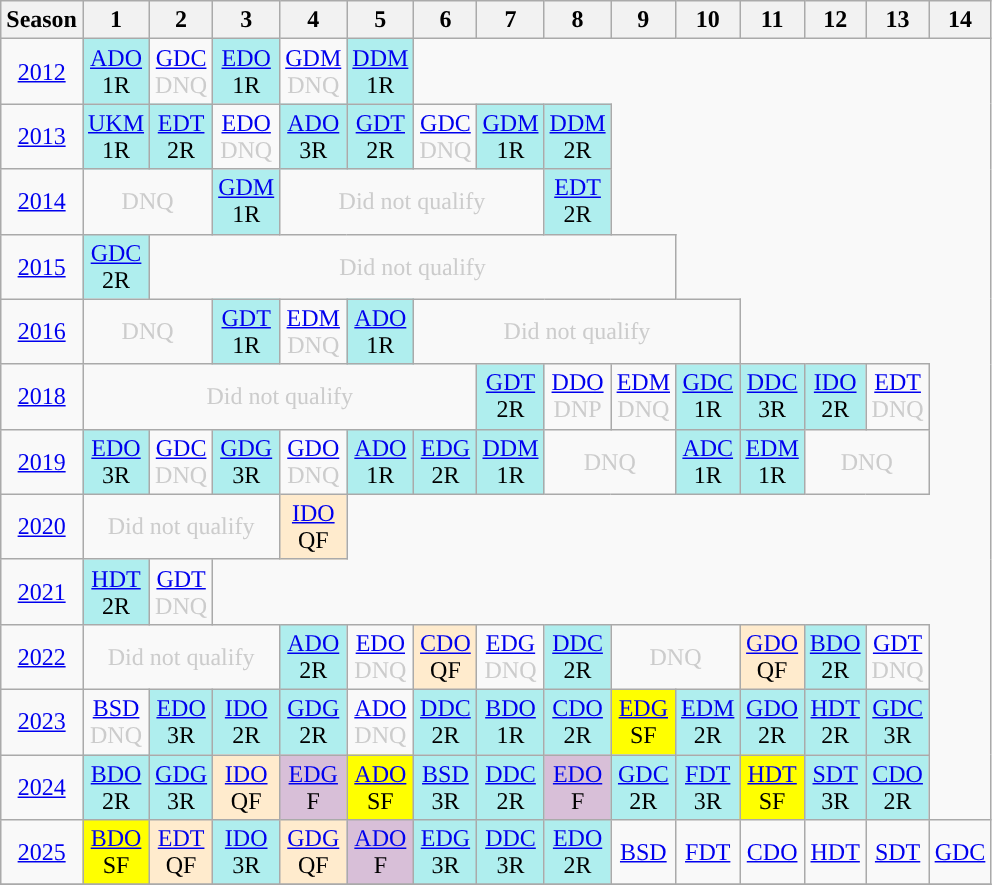<table class="wikitable" style="width:50%; margin:0">
<tr>
<th>Season</th>
<th>1</th>
<th>2</th>
<th>3</th>
<th>4</th>
<th>5</th>
<th>6</th>
<th>7</th>
<th>8</th>
<th>9</th>
<th>10</th>
<th>11</th>
<th>12</th>
<th>13</th>
<th>14</th>
</tr>
<tr>
<td style="text-align:center;"background:#efefef;"><a href='#'>2012</a></td>
<td style="text-align:center; background:#afeeee;"><a href='#'>ADO</a><br>1R</td>
<td style="text-align:center; color:#ccc;"><a href='#'>GDC</a><br>DNQ</td>
<td style="text-align:center; background:#afeeee;"><a href='#'>EDO</a><br>1R</td>
<td style="text-align:center; color:#ccc;"><a href='#'>GDM</a><br>DNQ</td>
<td style="text-align:center; background:#afeeee;"><a href='#'>DDM</a><br>1R</td>
</tr>
<tr>
<td style="text-align:center;"background:#efefef;"><a href='#'>2013</a></td>
<td style="text-align:center; background:#afeeee;"><a href='#'>UKM</a><br>1R</td>
<td style="text-align:center; background:#afeeee;"><a href='#'>EDT</a><br>2R</td>
<td style="text-align:center; color:#ccc;"><a href='#'>EDO</a><br>DNQ</td>
<td style="text-align:center; background:#afeeee;"><a href='#'>ADO</a><br>3R</td>
<td style="text-align:center; background:#afeeee;"><a href='#'>GDT</a><br>2R</td>
<td style="text-align:center; color:#ccc;"><a href='#'>GDC</a><br>DNQ</td>
<td style="text-align:center; background:#afeeee;"><a href='#'>GDM</a><br>1R</td>
<td style="text-align:center; background:#afeeee;"><a href='#'>DDM</a><br>2R</td>
</tr>
<tr>
<td style="text-align:center;"background:#efefef;"><a href='#'>2014</a></td>
<td colspan="2" style="text-align:center; color:#ccc;">DNQ</td>
<td style="text-align:center; background:#afeeee;"><a href='#'>GDM</a><br>1R</td>
<td colspan="4" style="text-align:center; color:#ccc;">Did not qualify</td>
<td style="text-align:center; background:#afeeee;"><a href='#'>EDT</a><br>2R</td>
</tr>
<tr>
<td style="text-align:center;"background:#efefef;"><a href='#'>2015</a></td>
<td style="text-align:center; background:#afeeee;"><a href='#'>GDC</a><br>2R</td>
<td colspan="8" style="text-align:center; color:#ccc;">Did not qualify</td>
</tr>
<tr>
<td style="text-align:center;"background:#efefef;"><a href='#'>2016</a></td>
<td colspan="2" style="text-align:center; color:#ccc;">DNQ</td>
<td style="text-align:center; background:#afeeee;"><a href='#'>GDT</a><br>1R</td>
<td style="text-align:center; color:#ccc;"><a href='#'>EDM</a><br>DNQ</td>
<td style="text-align:center; background:#afeeee;"><a href='#'>ADO</a><br>1R</td>
<td colspan="5" style="text-align:center; color:#ccc;">Did not qualify</td>
</tr>
<tr>
<td style="text-align:center;"background:#efefef;"><a href='#'>2018</a></td>
<td colspan="6" style="text-align:center; color:#ccc;">Did not qualify</td>
<td style="text-align:center; background:#afeeee;"><a href='#'>GDT</a><br>2R</td>
<td style="text-align:center; color:#ccc;"><a href='#'>DDO</a><br>DNP</td>
<td style="text-align:center; color:#ccc;"><a href='#'>EDM</a><br>DNQ</td>
<td style="text-align:center; background:#afeeee;"><a href='#'>GDC</a><br>1R</td>
<td style="text-align:center; background:#afeeee;"><a href='#'>DDC</a><br>3R</td>
<td style="text-align:center; background:#afeeee;"><a href='#'>IDO</a><br>2R</td>
<td style="text-align:center; color:#ccc;"><a href='#'>EDT</a><br>DNQ</td>
</tr>
<tr>
<td style="text-align:center;"background:#efefef;"><a href='#'>2019</a></td>
<td style="text-align:center; background:#afeeee;"><a href='#'>EDO</a><br>3R</td>
<td style="text-align:center; color:#ccc;"><a href='#'>GDC</a><br>DNQ</td>
<td style="text-align:center; background:#afeeee;"><a href='#'>GDG</a><br>3R</td>
<td style="text-align:center; color:#ccc;"><a href='#'>GDO</a><br>DNQ</td>
<td style="text-align:center; background:#afeeee;"><a href='#'>ADO</a><br>1R</td>
<td style="text-align:center; background:#afeeee;"><a href='#'>EDG</a><br>2R</td>
<td style="text-align:center; background:#afeeee;"><a href='#'>DDM</a><br>1R</td>
<td colspan="2" style="text-align:center; color:#ccc;">DNQ</td>
<td style="text-align:center; background:#afeeee;"><a href='#'>ADC</a><br>1R</td>
<td style="text-align:center; background:#afeeee;"><a href='#'>EDM</a><br>1R</td>
<td colspan="2" style="text-align:center; color:#ccc;">DNQ</td>
</tr>
<tr>
<td style="text-align:center;"background:#efefef;"><a href='#'>2020</a></td>
<td colspan="3" style="text-align:center; color:#ccc;">Did not qualify</td>
<td style="text-align:center; background:#ffebcd;"><a href='#'>IDO</a><br>QF</td>
</tr>
<tr>
<td style="text-align:center;"background:#efefef;"><a href='#'>2021</a></td>
<td style="text-align:center; background:#afeeee;"><a href='#'>HDT</a><br>2R</td>
<td style="text-align:center; color:#ccc;"><a href='#'>GDT</a><br>DNQ</td>
</tr>
<tr>
<td style="text-align:center;"background:#efefef;"><a href='#'>2022</a></td>
<td colspan="3" style="text-align:center; color:#ccc;">Did not qualify</td>
<td style="text-align:center; background:#afeeee;"><a href='#'>ADO</a><br>2R</td>
<td style="text-align:center; color:#ccc;"><a href='#'>EDO</a><br>DNQ</td>
<td style="text-align:center; background:#ffebcd;"><a href='#'>CDO</a><br>QF</td>
<td style="text-align:center; color:#ccc;"><a href='#'>EDG</a><br>DNQ</td>
<td style="text-align:center; background:#afeeee;"><a href='#'>DDC</a><br>2R</td>
<td colspan="2" style="text-align:center; color:#ccc;">DNQ</td>
<td style="text-align:center; background:#ffebcd;"><a href='#'>GDO</a><br>QF</td>
<td style="text-align:center; background:#afeeee;"><a href='#'>BDO</a><br>2R</td>
<td style="text-align:center; color:#ccc;"><a href='#'>GDT</a><br>DNQ</td>
</tr>
<tr>
<td style="text-align:center;"background:#efefef;"><a href='#'>2023</a></td>
<td style="text-align:center; color:#ccc;"><a href='#'>BSD</a><br>DNQ</td>
<td style="text-align:center; background:#afeeee;"><a href='#'>EDO</a><br>3R</td>
<td style="text-align:center; background:#afeeee;"><a href='#'>IDO</a><br>2R</td>
<td style="text-align:center; background:#afeeee;"><a href='#'>GDG</a><br>2R</td>
<td style="text-align:center; color:#ccc;"><a href='#'>ADO</a><br>DNQ</td>
<td style="text-align:center; background:#afeeee;"><a href='#'>DDC</a><br>2R</td>
<td style="text-align:center; background:#afeeee;"><a href='#'>BDO</a><br>1R</td>
<td style="text-align:center; background:#afeeee;"><a href='#'>CDO</a><br>2R</td>
<td style="text-align:center; background:yellow;"><a href='#'>EDG</a><br>SF</td>
<td style="text-align:center; background:#afeeee;"><a href='#'>EDM</a><br>2R</td>
<td style="text-align:center; background:#afeeee;"><a href='#'>GDO</a><br>2R</td>
<td style="text-align:center; background:#afeeee;"><a href='#'>HDT</a><br>2R</td>
<td style="text-align:center; background:#afeeee;"><a href='#'>GDC</a><br>3R</td>
</tr>
<tr>
<td style="text-align:center;"background:#efefef;"><a href='#'>2024</a></td>
<td style="text-align:center; background:#afeeee;"><a href='#'>BDO</a><br>2R</td>
<td style="text-align:center; background:#afeeee;"><a href='#'>GDG</a><br>3R</td>
<td style="text-align:center; background:#ffebcd;"><a href='#'>IDO</a><br>QF</td>
<td style="text-align:center; background:thistle;"><a href='#'>EDG</a><br>F</td>
<td style="text-align:center; background:yellow;"><a href='#'>ADO</a><br>SF</td>
<td style="text-align:center; background:#afeeee;"><a href='#'>BSD</a><br>3R</td>
<td style="text-align:center; background:#afeeee;"><a href='#'>DDC</a><br>2R</td>
<td style="text-align:center; background:thistle;"><a href='#'>EDO</a><br>F</td>
<td style="text-align:center; background:#afeeee;"><a href='#'>GDC</a><br>2R</td>
<td style="text-align:center; background:#afeeee;"><a href='#'>FDT</a><br>3R</td>
<td style="text-align:center; background:yellow;"><a href='#'>HDT</a><br>SF</td>
<td style="text-align:center; background:#afeeee;"><a href='#'>SDT</a><br>3R</td>
<td style="text-align:center;background:#afeeee"><a href='#'>CDO</a><br>2R</td>
</tr>
<tr>
<td style="text-align:center;"background:#efefef;"><a href='#'>2025</a></td>
<td style="text-align:center; background:yellow;"><a href='#'>BDO</a><br>SF</td>
<td style="text-align:center; background:#ffebcd;"><a href='#'>EDT</a><br>QF</td>
<td style="text-align:center; background:#afeeee;"><a href='#'>IDO</a><br>3R</td>
<td style="text-align:center; background:#ffebcd;"><a href='#'>GDG</a><br>QF</td>
<td style="text-align:center; background:thistle;"><a href='#'>ADO</a><br>F</td>
<td style="text-align:center; background:#afeeee;"><a href='#'>EDG</a><br>3R</td>
<td style="text-align:center; background:#afeeee;"><a href='#'>DDC</a><br>3R</td>
<td style="text-align:center; background:#afeeee;"><a href='#'>EDO</a><br>2R</td>
<td style="text-align:center; color:#ccc;"><a href='#'>BSD</a><br></td>
<td style="text-align:center; color:#ccc;"><a href='#'>FDT</a><br></td>
<td style="text-align:center; color:#ccc;"><a href='#'>CDO</a><br></td>
<td style="text-align:center; color:#ccc;"><a href='#'>HDT</a><br></td>
<td style="text-align:center; color:#ccc;"><a href='#'>SDT</a><br></td>
<td style="text-align:center; color:#ccc;"><a href='#'>GDC</a><br></td>
</tr>
<tr>
</tr>
</table>
